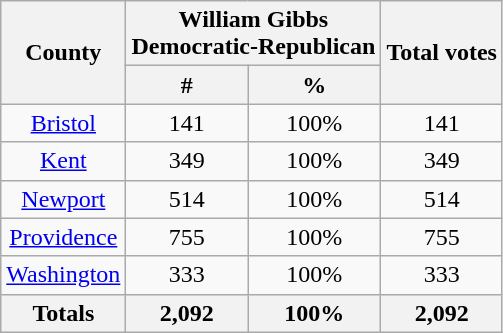<table class="wikitable sortable">
<tr>
<th rowspan="2" scope="col">County</th>
<th colspan="2" scope="col">William Gibbs<br>Democratic-Republican</th>
<th rowspan="2" scope="col">Total votes</th>
</tr>
<tr>
<th>#</th>
<th>%</th>
</tr>
<tr>
<td align="center"><a href='#'>Bristol</a></td>
<td align="center">141</td>
<td align="center">100%</td>
<td align="center">141</td>
</tr>
<tr>
<td align="center"><a href='#'>Kent</a></td>
<td align="center">349</td>
<td align="center">100%</td>
<td align="center">349</td>
</tr>
<tr>
<td align="center"><a href='#'>Newport</a></td>
<td align="center">514</td>
<td align="center">100%</td>
<td align="center">514</td>
</tr>
<tr>
<td align="center"><a href='#'>Providence</a></td>
<td align="center">755</td>
<td align="center">100%</td>
<td align="center">755</td>
</tr>
<tr>
<td align="center"><a href='#'>Washington</a></td>
<td align="center">333</td>
<td align="center">100%</td>
<td align="center">333</td>
</tr>
<tr>
<th>Totals</th>
<th>2,092</th>
<th>100%</th>
<th>2,092</th>
</tr>
</table>
